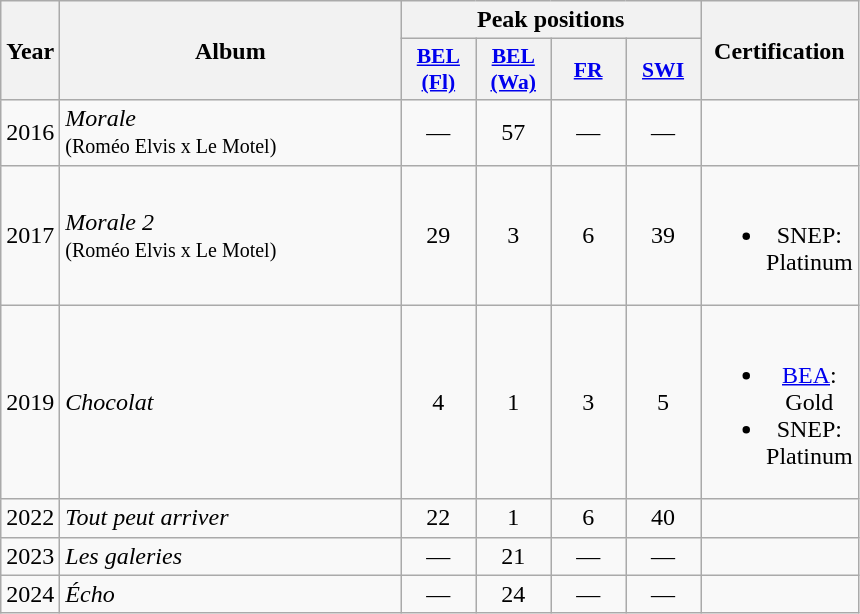<table class="wikitable">
<tr>
<th rowspan="2" style="text-align:center; width:10px;">Year</th>
<th rowspan="2" style="text-align:center; width:220px;">Album</th>
<th style="text-align:center; width:20px;" colspan=4>Peak positions</th>
<th rowspan="2" style="text-align:center; width:70px;">Certification</th>
</tr>
<tr>
<th scope="col" style="width:3em;font-size:90%;"><a href='#'>BEL<br>(Fl)</a><br></th>
<th scope="col" style="width:3em;font-size:90%;"><a href='#'>BEL<br>(Wa)</a><br></th>
<th scope="col" style="width:3em;font-size:90%;"><a href='#'>FR</a><br></th>
<th scope="col" style="width:3em;font-size:90%;"><a href='#'>SWI</a><br></th>
</tr>
<tr>
<td style="text-align:center;">2016</td>
<td><em>Morale</em><br><small>(Roméo Elvis x Le Motel)</small></td>
<td style="text-align:center;">—</td>
<td style="text-align:center;">57</td>
<td style="text-align:center;">—</td>
<td style="text-align:center;">—</td>
<td style="text-align:center;"></td>
</tr>
<tr>
<td style="text-align:center;">2017</td>
<td><em>Morale 2</em><br><small>(Roméo Elvis x Le Motel)</small></td>
<td style="text-align:center;">29</td>
<td style="text-align:center;">3</td>
<td style="text-align:center;">6</td>
<td style="text-align:center;">39</td>
<td style="text-align:center;"><br><ul><li>SNEP: Platinum</li></ul></td>
</tr>
<tr>
<td style="text-align:center;">2019</td>
<td><em>Chocolat</em></td>
<td style="text-align:center;">4</td>
<td style="text-align:center;">1</td>
<td style="text-align:center;">3</td>
<td style="text-align:center;">5</td>
<td style="text-align:center;"><br><ul><li><a href='#'>BEA</a>: Gold</li><li>SNEP: Platinum</li></ul></td>
</tr>
<tr>
<td style="text-align:center;">2022</td>
<td><em>Tout peut arriver</em></td>
<td style="text-align:center;">22</td>
<td style="text-align:center;">1</td>
<td style="text-align:center;">6<br></td>
<td style="text-align:center;">40</td>
<td style="text-align:center;"></td>
</tr>
<tr>
<td style="text-align:center;">2023</td>
<td><em>Les galeries</em></td>
<td style="text-align:center;">—</td>
<td style="text-align:center;">21</td>
<td style="text-align:center;">—</td>
<td style="text-align:center;">—</td>
<td style="text-align:center;"></td>
</tr>
<tr>
<td style="text-align:center;">2024</td>
<td><em>Écho</em></td>
<td style="text-align:center;">—</td>
<td style="text-align:center;">24</td>
<td style="text-align:center;">—</td>
<td style="text-align:center;">—</td>
<td style="text-align:center;"></td>
</tr>
</table>
